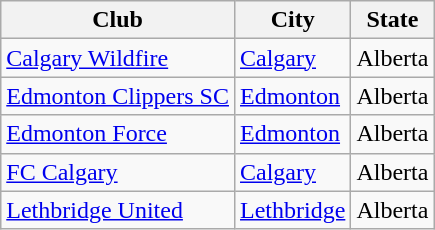<table class="wikitable">
<tr>
<th>Club</th>
<th>City</th>
<th>State</th>
</tr>
<tr>
<td><a href='#'>Calgary Wildfire</a></td>
<td><a href='#'>Calgary</a></td>
<td>Alberta</td>
</tr>
<tr>
<td><a href='#'>Edmonton Clippers SC</a></td>
<td><a href='#'>Edmonton</a></td>
<td>Alberta</td>
</tr>
<tr>
<td><a href='#'>Edmonton Force</a></td>
<td><a href='#'>Edmonton</a></td>
<td>Alberta</td>
</tr>
<tr>
<td><a href='#'>FC Calgary</a></td>
<td><a href='#'>Calgary</a></td>
<td>Alberta</td>
</tr>
<tr>
<td><a href='#'>Lethbridge United</a></td>
<td><a href='#'>Lethbridge</a></td>
<td>Alberta</td>
</tr>
</table>
